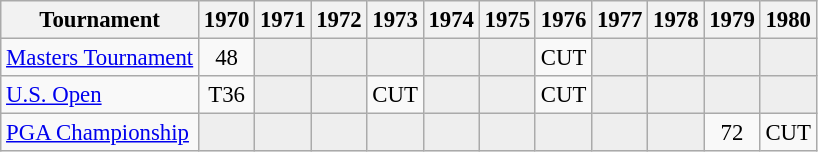<table class="wikitable" style="font-size:95%;text-align:center;">
<tr>
<th>Tournament</th>
<th>1970</th>
<th>1971</th>
<th>1972</th>
<th>1973</th>
<th>1974</th>
<th>1975</th>
<th>1976</th>
<th>1977</th>
<th>1978</th>
<th>1979</th>
<th>1980</th>
</tr>
<tr>
<td align=left><a href='#'>Masters Tournament</a></td>
<td>48</td>
<td style="background:#eeeeee;"></td>
<td style="background:#eeeeee;"></td>
<td style="background:#eeeeee;"></td>
<td style="background:#eeeeee;"></td>
<td style="background:#eeeeee;"></td>
<td>CUT</td>
<td style="background:#eeeeee;"></td>
<td style="background:#eeeeee;"></td>
<td style="background:#eeeeee;"></td>
<td style="background:#eeeeee;"></td>
</tr>
<tr>
<td align=left><a href='#'>U.S. Open</a></td>
<td>T36</td>
<td style="background:#eeeeee;"></td>
<td style="background:#eeeeee;"></td>
<td>CUT</td>
<td style="background:#eeeeee;"></td>
<td style="background:#eeeeee;"></td>
<td>CUT</td>
<td style="background:#eeeeee;"></td>
<td style="background:#eeeeee;"></td>
<td style="background:#eeeeee;"></td>
<td style="background:#eeeeee;"></td>
</tr>
<tr>
<td align=left><a href='#'>PGA Championship</a></td>
<td style="background:#eeeeee;"></td>
<td style="background:#eeeeee;"></td>
<td style="background:#eeeeee;"></td>
<td style="background:#eeeeee;"></td>
<td style="background:#eeeeee;"></td>
<td style="background:#eeeeee;"></td>
<td style="background:#eeeeee;"></td>
<td style="background:#eeeeee;"></td>
<td style="background:#eeeeee;"></td>
<td>72</td>
<td>CUT</td>
</tr>
</table>
